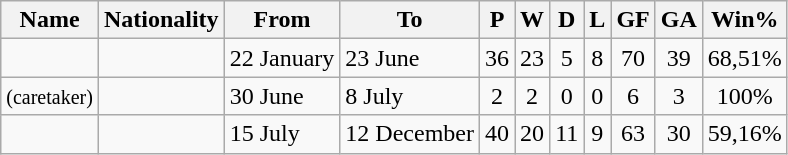<table class="wikitable sortable">
<tr>
<th>Name</th>
<th>Nationality</th>
<th>From</th>
<th class="unsortable">To</th>
<th>P</th>
<th>W</th>
<th>D</th>
<th>L</th>
<th>GF</th>
<th>GA</th>
<th>Win%</th>
</tr>
<tr>
<td align=left></td>
<td></td>
<td align=left>22 January</td>
<td align=left>23 June</td>
<td align=center>36</td>
<td align=center>23</td>
<td align=center>5</td>
<td align=center>8</td>
<td align=center>70</td>
<td align=center>39</td>
<td align=center>68,51%</td>
</tr>
<tr>
<td align=left> <small>(caretaker)</small></td>
<td></td>
<td align=left>30 June</td>
<td align=left>8 July</td>
<td align=center>2</td>
<td align=center>2</td>
<td align=center>0</td>
<td align=center>0</td>
<td align=center>6</td>
<td align=center>3</td>
<td align=center>100%</td>
</tr>
<tr>
<td align=left></td>
<td></td>
<td align=left>15 July</td>
<td align=left>12 December</td>
<td align=center>40</td>
<td align=center>20</td>
<td align=center>11</td>
<td align=center>9</td>
<td align=center>63</td>
<td align=center>30</td>
<td align=center>59,16%</td>
</tr>
</table>
